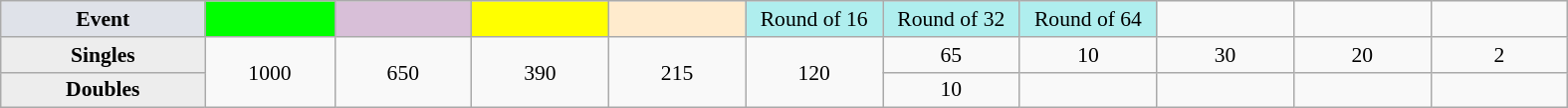<table class=wikitable style=font-size:90%;text-align:center>
<tr>
<td style="width:130px; background:#dfe2e9;"><strong>Event</strong></td>
<td style="width:80px; background:lime;"></td>
<td style="width:85px; background:thistle;"></td>
<td style="width:85px; background:#ff0;"></td>
<td style="width:85px; background:#ffebcd;"></td>
<td style="width:85px; background:#afeeee;">Round of 16</td>
<td style="width:85px; background:#afeeee;">Round of 32</td>
<td style="width:85px; background:#afeeee;">Round of 64</td>
<td width=85></td>
<td width=85></td>
<td width=85></td>
</tr>
<tr>
<th style="background:#ededed;">Singles</th>
<td rowspan=2>1000</td>
<td rowspan=2>650</td>
<td rowspan=2>390</td>
<td rowspan=2>215</td>
<td rowspan=2>120</td>
<td>65</td>
<td>10</td>
<td>30</td>
<td>20</td>
<td>2</td>
</tr>
<tr>
<th style="background:#ededed;">Doubles</th>
<td>10</td>
<td></td>
<td></td>
<td></td>
<td></td>
</tr>
</table>
